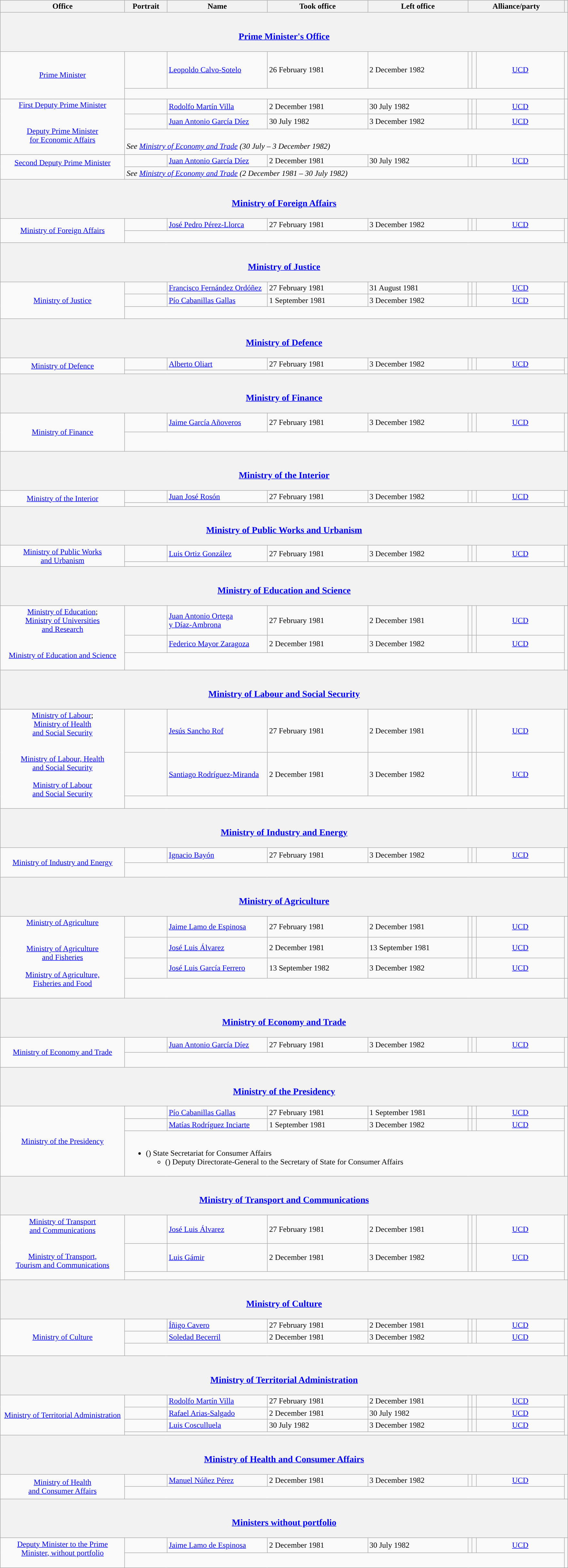<table class="wikitable" style="line-height:18px;">
<tr>
<th scope="col">Office<br></th>
<th scope="col">Portrait</th>
<th scope="col">Name</th>
<th scope="col">Took office</th>
<th scope="col">Left office</th>
<th colspan="3" scope="col">Alliance/party</th>
<th></th>
</tr>
<tr>
<th colspan="9"><br><h3><a href='#'>Prime Minister's Office</a></h3></th>
</tr>
<tr>
<td align="center" rowspan="2" width="250"><a href='#'>Prime Minister</a><br></td>
<td width="80"></td>
<td width="200"><a href='#'>Leopoldo Calvo-Sotelo</a></td>
<td width="200">26 February 1981</td>
<td width="200">2 December 1982</td>
<td width="1" style="background-color:"></td>
<td width="1" style="background-color:"></td>
<td width="175" align="center"><a href='#'>UCD</a></td>
<td align="center" rowspan="2"><br><br><br><br><br></td>
</tr>
<tr>
<td colspan="7"></td>
</tr>
<tr>
<td align="center" rowspan="3"><a href='#'>First Deputy Prime Minister</a><br><br><br><a href='#'>Deputy Prime Minister<br>for Economic Affairs</a><br><br></td>
<td></td>
<td><a href='#'>Rodolfo Martín Villa</a></td>
<td>2 December 1981</td>
<td>30 July 1982</td>
<td style="background-color:"></td>
<td style="background-color:"></td>
<td align="center"><a href='#'>UCD</a></td>
<td align="center" rowspan="3"><br></td>
</tr>
<tr>
<td></td>
<td><a href='#'>Juan Antonio García Díez</a></td>
<td>30 July 1982</td>
<td>3 December 1982</td>
<td style="background-color:"></td>
<td style="background-color:"></td>
<td align="center"><a href='#'>UCD</a></td>
</tr>
<tr>
<td colspan="7"><br><em>See <a href='#'>Ministry of Economy and Trade</a> (30 July – 3 December 1982)</em></td>
</tr>
<tr>
<td align="center" rowspan="2"><a href='#'>Second Deputy Prime Minister</a><br><br></td>
<td></td>
<td><a href='#'>Juan Antonio García Díez</a></td>
<td>2 December 1981</td>
<td>30 July 1982</td>
<td style="background-color:"></td>
<td style="background-color:"></td>
<td align="center"><a href='#'>UCD</a></td>
<td align="center" rowspan="2"></td>
</tr>
<tr>
<td colspan="7"><em>See <a href='#'>Ministry of Economy and Trade</a> (2 December 1981 – 30 July 1982)</td>
</tr>
<tr>
<th colspan="9"><br><h3><a href='#'>Ministry of Foreign Affairs</a></h3></th>
</tr>
<tr>
<td align="center" rowspan="2"><a href='#'>Ministry of Foreign Affairs</a><br></td>
<td></td>
<td><a href='#'>José Pedro Pérez-Llorca</a></td>
<td>27 February 1981</td>
<td>3 December 1982</td>
<td style="background-color:"></td>
<td style="background-color:"></td>
<td align="center"><a href='#'>UCD</a></td>
<td align="center" rowspan="2"><br><br></td>
</tr>
<tr>
<td colspan="7"><br></td>
</tr>
<tr>
<th colspan="9"><br><h3><a href='#'>Ministry of Justice</a></h3></th>
</tr>
<tr>
<td align="center" rowspan="3"><a href='#'>Ministry of Justice</a><br></td>
<td></td>
<td><a href='#'>Francisco Fernández Ordóñez</a></td>
<td>27 February 1981</td>
<td>31 August 1981<br></td>
<td style="background-color:"></td>
<td style="background-color:"></td>
<td align="center"><a href='#'>UCD</a></td>
<td align="center" rowspan="3"><br><br></td>
</tr>
<tr>
<td></td>
<td><a href='#'>Pío Cabanillas Gallas</a></td>
<td>1 September 1981</td>
<td>3 December 1982</td>
<td style="background-color:"></td>
<td style="background-color:"></td>
<td align="center"><a href='#'>UCD</a></td>
</tr>
<tr>
<td colspan="7"><br></td>
</tr>
<tr>
<th colspan="9"><br><h3><a href='#'>Ministry of Defence</a></h3></th>
</tr>
<tr>
<td align="center" rowspan="2"><a href='#'>Ministry of Defence</a><br></td>
<td></td>
<td><a href='#'>Alberto Oliart</a></td>
<td>27 February 1981</td>
<td>3 December 1982</td>
<td style="background-color:"></td>
<td style="background-color:"></td>
<td align="center"><a href='#'>UCD</a></td>
<td align="center" rowspan="2"></td>
</tr>
<tr>
<td colspan="7"></td>
</tr>
<tr>
<th colspan="9"><br><h3><a href='#'>Ministry of Finance</a></h3></th>
</tr>
<tr>
<td align="center" rowspan="2"><a href='#'>Ministry of Finance</a><br></td>
<td></td>
<td><a href='#'>Jaime García Añoveros</a></td>
<td>27 February 1981</td>
<td>3 December 1982</td>
<td style="background-color:"></td>
<td style="background-color:"></td>
<td align="center"><a href='#'>UCD</a></td>
<td align="center" rowspan="2"><br><br><br><br></td>
</tr>
<tr>
<td colspan="7"><br></td>
</tr>
<tr>
<th colspan="9"><br><h3><a href='#'>Ministry of the Interior</a></h3></th>
</tr>
<tr>
<td align="center" rowspan="2"><a href='#'>Ministry of the Interior</a><br></td>
<td></td>
<td><a href='#'>Juan José Rosón</a></td>
<td>27 February 1981</td>
<td>3 December 1982</td>
<td style="background-color:"></td>
<td style="background-color:"></td>
<td align="center"><a href='#'>UCD</a></td>
<td align="center" rowspan="2"></td>
</tr>
<tr>
<td colspan="7"></td>
</tr>
<tr>
<th colspan="9"><br><h3><a href='#'>Ministry of Public Works and Urbanism</a></h3></th>
</tr>
<tr>
<td align="center" rowspan="2"><a href='#'>Ministry of Public Works<br>and Urbanism</a><br></td>
<td></td>
<td><a href='#'>Luis Ortiz González</a></td>
<td>27 February 1981</td>
<td>3 December 1982</td>
<td style="background-color:"></td>
<td style="background-color:"></td>
<td align="center"><a href='#'>UCD</a></td>
<td align="center" rowspan="2"><br></td>
</tr>
<tr>
<td colspan="7"></td>
</tr>
<tr>
<th colspan="9"><br><h3><a href='#'>Ministry of Education and Science</a></h3></th>
</tr>
<tr>
<td align="center" rowspan="3"><a href='#'>Ministry of Education</a>;<br><a href='#'>Ministry of Universities<br>and Research</a><br><br><br><a href='#'>Ministry of Education and Science</a><br><br></td>
<td></td>
<td><a href='#'>Juan Antonio Ortega<br>y Díaz-Ambrona</a></td>
<td>27 February 1981</td>
<td>2 December 1981</td>
<td style="background-color:"></td>
<td style="background-color:"></td>
<td align="center"><a href='#'>UCD</a></td>
<td align="center" rowspan="3"><br><br><br></td>
</tr>
<tr>
<td></td>
<td><a href='#'>Federico Mayor Zaragoza</a></td>
<td>2 December 1981</td>
<td>3 December 1982</td>
<td style="background-color:"></td>
<td style="background-color:"></td>
<td align="center"><a href='#'>UCD</a><br></td>
</tr>
<tr>
<td colspan="7"><br></td>
</tr>
<tr>
<th colspan="9"><br><h3><a href='#'>Ministry of Labour and Social Security</a></h3></th>
</tr>
<tr>
<td align="center" rowspan="3"><a href='#'>Ministry of Labour</a>;<br><a href='#'>Ministry of Health<br>and Social Security</a><br><br><br><a href='#'>Ministry of Labour, Health<br>and Social Security</a><br><br><a href='#'>Ministry of Labour<br>and Social Security</a><br><br></td>
<td></td>
<td><a href='#'>Jesús Sancho Rof</a></td>
<td>27 February 1981</td>
<td>2 December 1981</td>
<td style="background-color:"></td>
<td style="background-color:"></td>
<td align="center"><a href='#'>UCD</a></td>
<td align="center" rowspan="3"><br><br><br><br></td>
</tr>
<tr>
<td></td>
<td><a href='#'>Santiago Rodríguez-Miranda</a></td>
<td>2 December 1981</td>
<td>3 December 1982</td>
<td style="background-color:"></td>
<td style="background-color:"></td>
<td align="center"><a href='#'>UCD</a><br></td>
</tr>
<tr>
<td colspan="7"></td>
</tr>
<tr>
<th colspan="9"><br><h3><a href='#'>Ministry of Industry and Energy</a></h3></th>
</tr>
<tr>
<td align="center" rowspan="2"><a href='#'>Ministry of Industry and Energy</a><br></td>
<td></td>
<td><a href='#'>Ignacio Bayón</a></td>
<td>27 February 1981</td>
<td>3 December 1982</td>
<td style="background-color:"></td>
<td style="background-color:"></td>
<td align="center"><a href='#'>UCD</a><br></td>
<td align="center" rowspan="2"><br><br><br></td>
</tr>
<tr>
<td colspan="7"><br></td>
</tr>
<tr>
<th colspan="9"><br><h3><a href='#'>Ministry of Agriculture</a></h3></th>
</tr>
<tr>
<td align="center" rowspan="4"><a href='#'>Ministry of Agriculture</a><br><br><br><a href='#'>Ministry of Agriculture<br>and Fisheries</a><br><br><a href='#'>Ministry of Agriculture,<br>Fisheries and Food</a><br><br></td>
<td></td>
<td><a href='#'>Jaime Lamo de Espinosa</a></td>
<td>27 February 1981</td>
<td>2 December 1981</td>
<td style="background-color:"></td>
<td style="background-color:"></td>
<td align="center"><a href='#'>UCD</a></td>
<td align="center" rowspan="3"><br><br><br><br></td>
</tr>
<tr>
<td></td>
<td><a href='#'>José Luis Álvarez</a></td>
<td>2 December 1981</td>
<td>13 September 1981</td>
<td style="background-color:"></td>
<td style="background-color:"></td>
<td align="center"><a href='#'>UCD</a></td>
</tr>
<tr>
<td></td>
<td><a href='#'>José Luis García Ferrero</a></td>
<td>13 September 1982</td>
<td>3 December 1982</td>
<td style="background-color:"></td>
<td style="background-color:"></td>
<td align="center"><a href='#'>UCD</a><br></td>
</tr>
<tr>
<td colspan="7"><br></td>
</tr>
<tr>
<th colspan="9"><br><h3><a href='#'>Ministry of Economy and Trade</a></h3></th>
</tr>
<tr>
<td align="center" rowspan="2"><a href='#'>Ministry of Economy and Trade</a><br></td>
<td></td>
<td><a href='#'>Juan Antonio García Díez</a></td>
<td>27 February 1981</td>
<td>3 December 1982</td>
<td style="background-color:"></td>
<td style="background-color:"></td>
<td align="center"><a href='#'>UCD</a></td>
<td align="center" rowspan="2"><br><br><br></td>
</tr>
<tr>
<td colspan="7"><br></td>
</tr>
<tr>
<th colspan="9"><br><h3><a href='#'>Ministry of the Presidency</a></h3></th>
</tr>
<tr>
<td align="center" rowspan="3"><a href='#'>Ministry of the Presidency</a><br></td>
<td></td>
<td><a href='#'>Pío Cabanillas Gallas</a></td>
<td>27 February 1981</td>
<td>1 September 1981</td>
<td style="background-color:"></td>
<td style="background-color:"></td>
<td align="center"><a href='#'>UCD</a></td>
<td align="center" rowspan="3"><br><br></td>
</tr>
<tr>
<td></td>
<td><a href='#'>Matías Rodríguez Inciarte</a></td>
<td>1 September 1981</td>
<td>3 December 1982</td>
<td style="background-color:"></td>
<td style="background-color:"></td>
<td align="center"><a href='#'>UCD</a></td>
</tr>
<tr>
<td colspan="7"><br><ul><li>() State Secretariat for Consumer Affairs <ul><li>() Deputy Directorate-General to the Secretary of State for Consumer Affairs </li></ul></li></ul></td>
</tr>
<tr>
<th colspan="9"><br><h3><a href='#'>Ministry of Transport and Communications</a></h3></th>
</tr>
<tr>
<td align="center" rowspan="3"><a href='#'>Ministry of Transport<br>and Communications</a><br><br><br><a href='#'>Ministry of Transport,<br>Tourism and Communications</a><br><br></td>
<td></td>
<td><a href='#'>José Luis Álvarez</a></td>
<td>27 February 1981</td>
<td>2 December 1981</td>
<td style="background-color:"></td>
<td style="background-color:"></td>
<td align="center"><a href='#'>UCD</a></td>
<td align="center" rowspan="3"><br><br><br></td>
</tr>
<tr>
<td></td>
<td><a href='#'>Luis Gámir</a></td>
<td>2 December 1981</td>
<td>3 December 1982</td>
<td style="background-color:"></td>
<td style="background-color:"></td>
<td align="center"><a href='#'>UCD</a></td>
</tr>
<tr>
<td colspan="7"></td>
</tr>
<tr>
<th colspan="9"><br><h3><a href='#'>Ministry of Culture</a></h3></th>
</tr>
<tr>
<td align="center" rowspan="3"><a href='#'>Ministry of Culture</a><br></td>
<td></td>
<td><a href='#'>Íñigo Cavero</a></td>
<td>27 February 1981</td>
<td>2 December 1981</td>
<td style="background-color:"></td>
<td style="background-color:"></td>
<td align="center"><a href='#'>UCD</a></td>
<td align="center" rowspan="3"><br></td>
</tr>
<tr>
<td></td>
<td><a href='#'>Soledad Becerril</a></td>
<td>2 December 1981</td>
<td>3 December 1982</td>
<td style="background-color:"></td>
<td style="background-color:"></td>
<td align="center"><a href='#'>UCD</a></td>
</tr>
<tr>
<td colspan="7"><br></td>
</tr>
<tr>
<th colspan="9"><br><h3><a href='#'>Ministry of Territorial Administration</a></h3></th>
</tr>
<tr>
<td align="center" rowspan="4"><a href='#'>Ministry of Territorial Administration</a><br></td>
<td></td>
<td><a href='#'>Rodolfo Martín Villa</a></td>
<td>27 February 1981</td>
<td>2 December 1981</td>
<td style="background-color:"></td>
<td style="background-color:"></td>
<td align="center"><a href='#'>UCD</a></td>
<td align="center" rowspan="4"></td>
</tr>
<tr>
<td></td>
<td><a href='#'>Rafael Arias-Salgado</a></td>
<td>2 December 1981</td>
<td>30 July 1982</td>
<td style="background-color:"></td>
<td style="background-color:"></td>
<td align="center"><a href='#'>UCD</a></td>
</tr>
<tr>
<td></td>
<td><a href='#'>Luis Cosculluela</a></td>
<td>30 July 1982</td>
<td>3 December 1982</td>
<td style="background-color:"></td>
<td style="background-color:"></td>
<td align="center"><a href='#'>UCD</a><br></td>
</tr>
<tr>
<td colspan="7"></td>
</tr>
<tr>
<th colspan="9"><br><h3><a href='#'>Ministry of Health and Consumer Affairs</a></h3></th>
</tr>
<tr>
<td align="center" rowspan="2"><a href='#'>Ministry of Health<br>and Consumer Affairs</a><br></td>
<td></td>
<td><a href='#'>Manuel Núñez Pérez</a></td>
<td>2 December 1981</td>
<td>3 December 1982</td>
<td style="background-color:"></td>
<td style="background-color:"></td>
<td align="center"><a href='#'>UCD</a></td>
<td align="center" rowspan="2"><br></td>
</tr>
<tr>
<td colspan="7"><br></td>
</tr>
<tr>
<th colspan="9"><br><h3><a href='#'>Ministers without portfolio</a></h3></th>
</tr>
<tr>
<td align="center" rowspan="2"><a href='#'>Deputy Minister to the Prime<br>Minister, without portfolio</a><br><br></td>
<td></td>
<td><a href='#'>Jaime Lamo de Espinosa</a></td>
<td>2 December 1981</td>
<td>30 July 1982</td>
<td style="background-color:"></td>
<td style="background-color:"></td>
<td align="center"><a href='#'>UCD</a></td>
<td align="center" rowspan="2"><br></td>
</tr>
<tr>
<td colspan="7"><br></td>
</tr>
</table>
